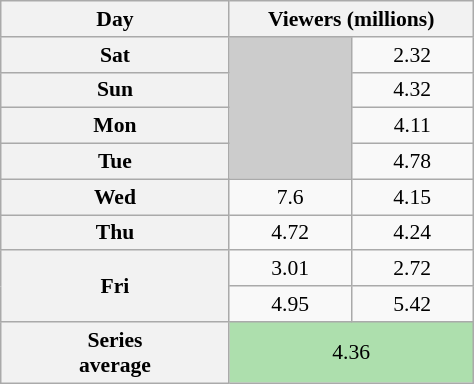<table class="wikitable" style="font-size:90%; text-align:center; width: 25%; margin-left: left; margin-right: auto;">
<tr>
<th style="width:8%">Day</th>
<th style="width:8%" colspan=2>Viewers (millions)</th>
</tr>
<tr>
<th>Sat</th>
<td style="background:#ccc;" rowspan=4></td>
<td>2.32</td>
</tr>
<tr>
<th>Sun</th>
<td>4.32</td>
</tr>
<tr>
<th>Mon</th>
<td>4.11</td>
</tr>
<tr>
<th>Tue</th>
<td>4.78</td>
</tr>
<tr>
<th>Wed</th>
<td>7.6</td>
<td>4.15</td>
</tr>
<tr>
<th>Thu</th>
<td>4.72</td>
<td>4.24</td>
</tr>
<tr>
<th rowspan=2>Fri</th>
<td>3.01</td>
<td>2.72</td>
</tr>
<tr>
<td>4.95</td>
<td>5.42</td>
</tr>
<tr>
<th>Series<br>average</th>
<td colspan="2" style="background:#ADDFAD;">4.36</td>
</tr>
</table>
